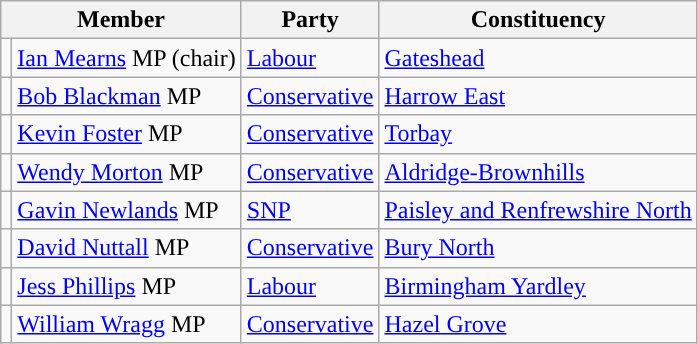<table class="wikitable">
<tr>
<th colspan="2" valign="top">Member</th>
<th valign="top">Party</th>
<th valign="top">Constituency</th>
</tr>
<tr>
<td style="color:inherit;background:"></td>
<td><a href='#'>Ian Mearns</a> MP (chair)</td>
<td><a href='#'>Labour</a></td>
<td><a href='#'>Gateshead</a></td>
</tr>
<tr>
<td style="color:inherit;background:"></td>
<td><a href='#'>Bob Blackman</a> MP</td>
<td><a href='#'>Conservative</a></td>
<td><a href='#'>Harrow East</a></td>
</tr>
<tr>
<td style="color:inherit;background:"></td>
<td><a href='#'>Kevin Foster</a> MP</td>
<td><a href='#'>Conservative</a></td>
<td><a href='#'>Torbay</a></td>
</tr>
<tr>
<td style="color:inherit;background:"></td>
<td><a href='#'>Wendy Morton</a> MP</td>
<td><a href='#'>Conservative</a></td>
<td><a href='#'>Aldridge-Brownhills</a></td>
</tr>
<tr>
<td style="color:inherit;background:"></td>
<td><a href='#'>Gavin Newlands</a> MP</td>
<td><a href='#'>SNP</a></td>
<td><a href='#'>Paisley and Renfrewshire North</a></td>
</tr>
<tr>
<td style="color:inherit;background:"></td>
<td><a href='#'>David Nuttall</a> MP</td>
<td><a href='#'>Conservative</a></td>
<td><a href='#'>Bury North</a></td>
</tr>
<tr>
<td style="color:inherit;background:"></td>
<td><a href='#'>Jess Phillips</a> MP</td>
<td><a href='#'>Labour</a></td>
<td><a href='#'>Birmingham Yardley</a></td>
</tr>
<tr>
<td style="color:inherit;background:"></td>
<td><a href='#'>William Wragg</a> MP</td>
<td><a href='#'>Conservative</a></td>
<td><a href='#'>Hazel Grove</a></td>
</tr>
</table>
